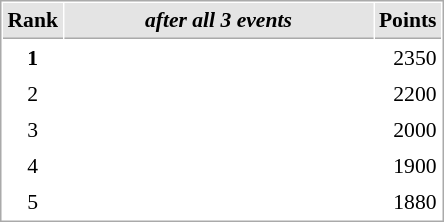<table cellspacing="1" cellpadding="3" style="border:1px solid #aaa; font-size:90%;">
<tr style="background:#e4e4e4;">
<th style="border-bottom:1px solid #aaa; width:10px;">Rank</th>
<th style="border-bottom:1px solid #aaa; width:200px; white-space:nowrap;"><em>after all 3 events</em> </th>
<th style="border-bottom:1px solid #aaa; width:20px;">Points</th>
</tr>
<tr>
<td style="text-align:center;"><strong>1</strong></td>
<td></td>
<td align="right">2350</td>
</tr>
<tr>
<td style="text-align:center;">2</td>
<td></td>
<td align="right">2200</td>
</tr>
<tr>
<td style="text-align:center;">3</td>
<td></td>
<td align="right">2000</td>
</tr>
<tr>
<td style="text-align:center;">4</td>
<td></td>
<td align="right">1900</td>
</tr>
<tr>
<td style="text-align:center;">5</td>
<td>  </td>
<td align="right">1880</td>
</tr>
</table>
